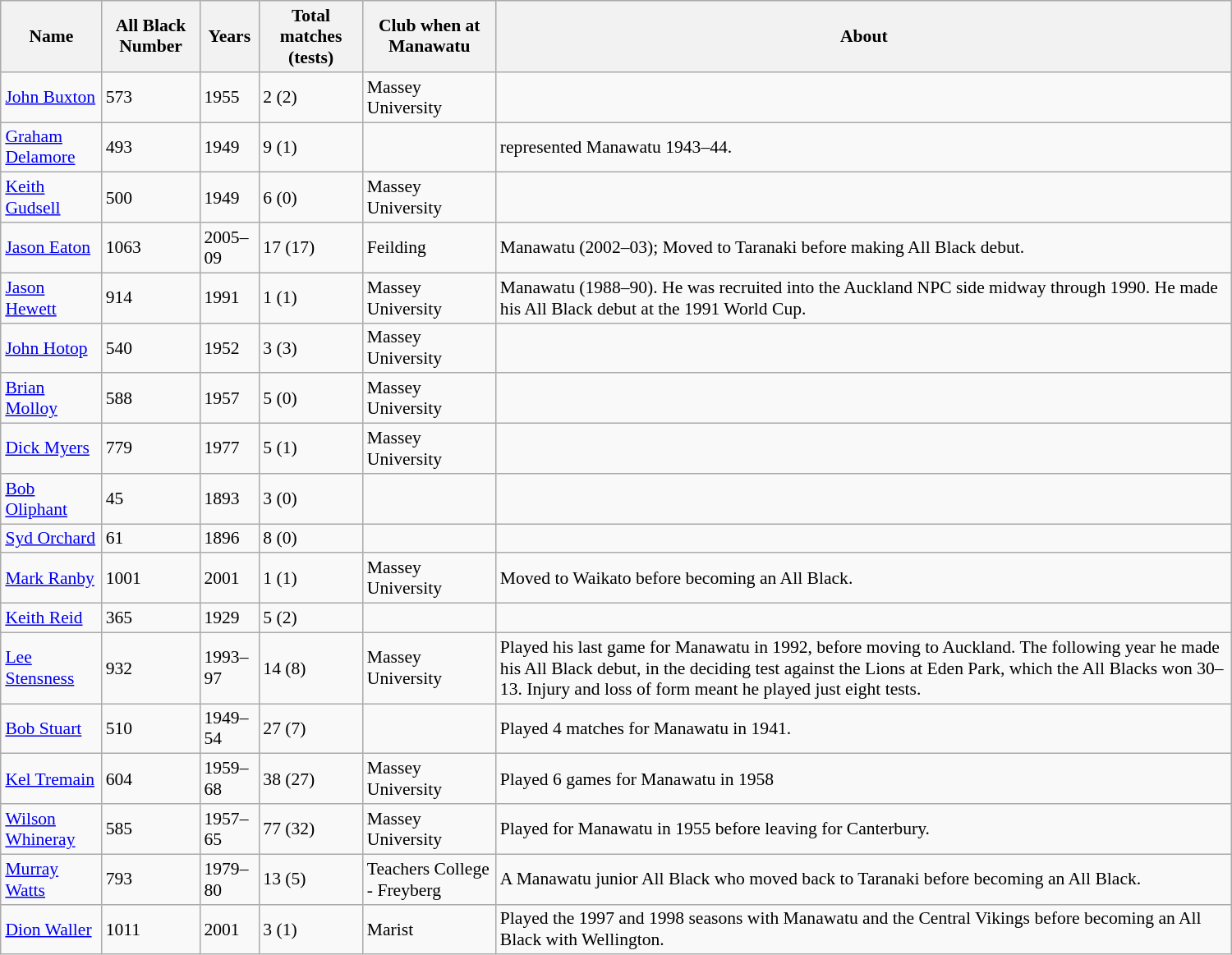<table class="wikitable" style="width:1000px; clear:right; margin:0 0 1em 1em; font-size:90%">
<tr>
<th>Name</th>
<th>All Black Number</th>
<th>Years</th>
<th>Total matches (tests)</th>
<th>Club when at Manawatu</th>
<th>About</th>
</tr>
<tr>
<td><a href='#'>John Buxton</a></td>
<td>573</td>
<td>1955</td>
<td>2 (2)</td>
<td>Massey University</td>
<td></td>
</tr>
<tr>
<td><a href='#'>Graham Delamore</a></td>
<td>493</td>
<td>1949</td>
<td>9 (1)</td>
<td></td>
<td>represented Manawatu 1943–44.</td>
</tr>
<tr>
<td><a href='#'>Keith Gudsell</a></td>
<td>500</td>
<td>1949</td>
<td>6 (0)</td>
<td>Massey University</td>
<td></td>
</tr>
<tr>
<td><a href='#'>Jason Eaton</a></td>
<td>1063</td>
<td>2005–09</td>
<td>17 (17)</td>
<td>Feilding</td>
<td>Manawatu (2002–03); Moved to Taranaki before making All Black debut.</td>
</tr>
<tr>
<td><a href='#'>Jason Hewett</a></td>
<td>914</td>
<td>1991</td>
<td>1 (1)</td>
<td>Massey University</td>
<td>Manawatu (1988–90). He was recruited into the Auckland NPC side midway through 1990. He made his All Black debut at the 1991 World Cup.</td>
</tr>
<tr>
<td><a href='#'>John Hotop</a></td>
<td>540</td>
<td>1952</td>
<td>3 (3)</td>
<td>Massey University</td>
<td></td>
</tr>
<tr>
<td><a href='#'>Brian Molloy</a></td>
<td>588</td>
<td>1957</td>
<td>5 (0)</td>
<td>Massey University</td>
<td></td>
</tr>
<tr>
<td><a href='#'>Dick Myers</a></td>
<td>779</td>
<td>1977</td>
<td>5 (1)</td>
<td>Massey University</td>
<td></td>
</tr>
<tr>
<td><a href='#'>Bob Oliphant</a></td>
<td>45</td>
<td>1893</td>
<td>3 (0)</td>
<td></td>
<td></td>
</tr>
<tr>
<td><a href='#'>Syd Orchard</a></td>
<td>61</td>
<td>1896</td>
<td>8 (0)</td>
<td></td>
<td></td>
</tr>
<tr>
<td><a href='#'>Mark Ranby</a></td>
<td>1001</td>
<td>2001</td>
<td>1 (1)</td>
<td>Massey University</td>
<td>Moved to Waikato before becoming an All Black.</td>
</tr>
<tr>
<td><a href='#'>Keith Reid</a></td>
<td>365</td>
<td>1929</td>
<td>5 (2)</td>
<td></td>
<td></td>
</tr>
<tr>
<td><a href='#'>Lee Stensness</a></td>
<td>932</td>
<td>1993–97</td>
<td>14 (8)</td>
<td>Massey University</td>
<td>Played his last game for Manawatu in 1992, before moving to Auckland. The following year he made his All Black debut, in the deciding test against the Lions at Eden Park, which the All Blacks won 30–13.  Injury and loss of form meant he played just eight tests.</td>
</tr>
<tr>
<td><a href='#'>Bob Stuart</a></td>
<td>510</td>
<td>1949–54</td>
<td>27 (7)</td>
<td></td>
<td>Played 4 matches for Manawatu in 1941.</td>
</tr>
<tr>
<td><a href='#'>Kel Tremain</a></td>
<td>604</td>
<td>1959–68</td>
<td>38 (27)</td>
<td>Massey University</td>
<td>Played 6 games for Manawatu in 1958</td>
</tr>
<tr>
<td><a href='#'>Wilson Whineray</a></td>
<td>585</td>
<td>1957–65</td>
<td>77 (32)</td>
<td>Massey University</td>
<td>Played for Manawatu in 1955 before leaving for Canterbury.</td>
</tr>
<tr>
<td><a href='#'>Murray Watts</a></td>
<td>793</td>
<td>1979–80</td>
<td>13 (5)</td>
<td>Teachers College - Freyberg</td>
<td>A Manawatu junior All Black who moved back to Taranaki before becoming an All Black.</td>
</tr>
<tr>
<td><a href='#'>Dion Waller</a></td>
<td>1011</td>
<td>2001</td>
<td>3 (1)</td>
<td>Marist</td>
<td>Played the 1997 and 1998 seasons with Manawatu and the Central Vikings before becoming an All Black with Wellington.</td>
</tr>
</table>
